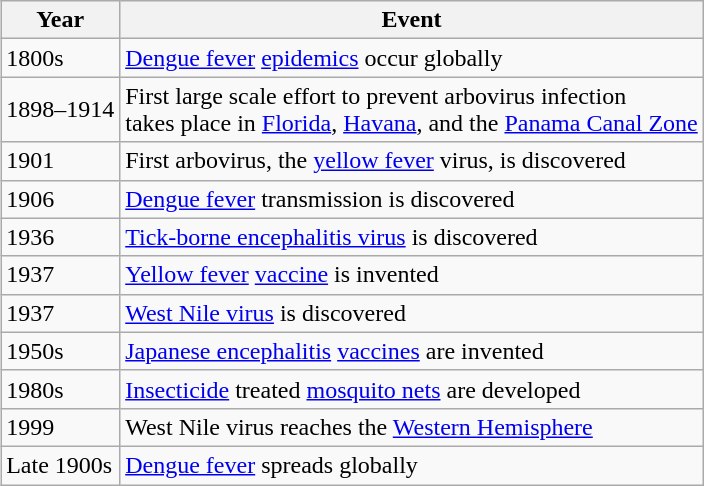<table class="wikitable" align=right style="margin:1em">
<tr>
<th>Year</th>
<th>Event</th>
</tr>
<tr>
<td>1800s</td>
<td><a href='#'>Dengue fever</a> <a href='#'>epidemics</a> occur globally</td>
</tr>
<tr>
<td>1898–1914</td>
<td>First large scale effort to prevent arbovirus infection<br> takes place in <a href='#'>Florida</a>, <a href='#'>Havana</a>, and the <a href='#'>Panama Canal Zone</a></td>
</tr>
<tr>
<td>1901</td>
<td>First arbovirus, the <a href='#'>yellow fever</a> virus, is discovered</td>
</tr>
<tr>
<td>1906</td>
<td><a href='#'>Dengue fever</a> transmission is discovered</td>
</tr>
<tr>
<td>1936</td>
<td><a href='#'>Tick-borne encephalitis virus</a> is discovered</td>
</tr>
<tr>
<td>1937</td>
<td><a href='#'>Yellow fever</a> <a href='#'>vaccine</a> is invented</td>
</tr>
<tr>
<td>1937</td>
<td><a href='#'>West Nile virus</a> is discovered</td>
</tr>
<tr>
<td>1950s</td>
<td><a href='#'>Japanese encephalitis</a> <a href='#'>vaccines</a> are invented</td>
</tr>
<tr>
<td>1980s</td>
<td><a href='#'>Insecticide</a> treated <a href='#'>mosquito nets</a> are developed</td>
</tr>
<tr>
<td>1999</td>
<td>West Nile virus reaches the <a href='#'>Western Hemisphere</a></td>
</tr>
<tr>
<td>Late 1900s</td>
<td><a href='#'>Dengue fever</a> spreads globally</td>
</tr>
</table>
